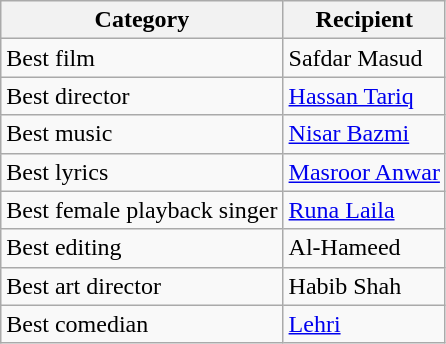<table class="wikitable">
<tr>
<th>Category</th>
<th>Recipient</th>
</tr>
<tr>
<td>Best film</td>
<td>Safdar Masud</td>
</tr>
<tr>
<td>Best director</td>
<td><a href='#'>Hassan Tariq</a></td>
</tr>
<tr>
<td>Best music</td>
<td><a href='#'>Nisar Bazmi</a></td>
</tr>
<tr>
<td>Best lyrics</td>
<td><a href='#'>Masroor Anwar</a></td>
</tr>
<tr>
<td>Best female playback singer</td>
<td><a href='#'>Runa Laila</a></td>
</tr>
<tr>
<td>Best editing</td>
<td>Al-Hameed</td>
</tr>
<tr>
<td>Best art director</td>
<td>Habib Shah</td>
</tr>
<tr>
<td>Best comedian</td>
<td><a href='#'>Lehri</a></td>
</tr>
</table>
